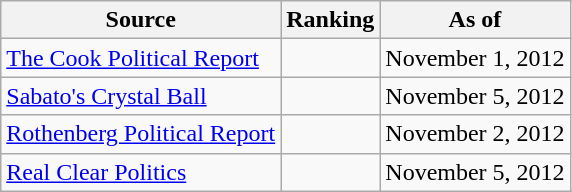<table class="wikitable" style="text-align:center">
<tr>
<th>Source</th>
<th>Ranking</th>
<th>As of</th>
</tr>
<tr>
<td align=left><a href='#'>The Cook Political Report</a></td>
<td></td>
<td>November 1, 2012</td>
</tr>
<tr>
<td align=left><a href='#'>Sabato's Crystal Ball</a></td>
<td></td>
<td>November 5, 2012</td>
</tr>
<tr>
<td align=left><a href='#'>Rothenberg Political Report</a></td>
<td></td>
<td>November 2, 2012</td>
</tr>
<tr>
<td align=left><a href='#'>Real Clear Politics</a></td>
<td></td>
<td>November 5, 2012</td>
</tr>
</table>
